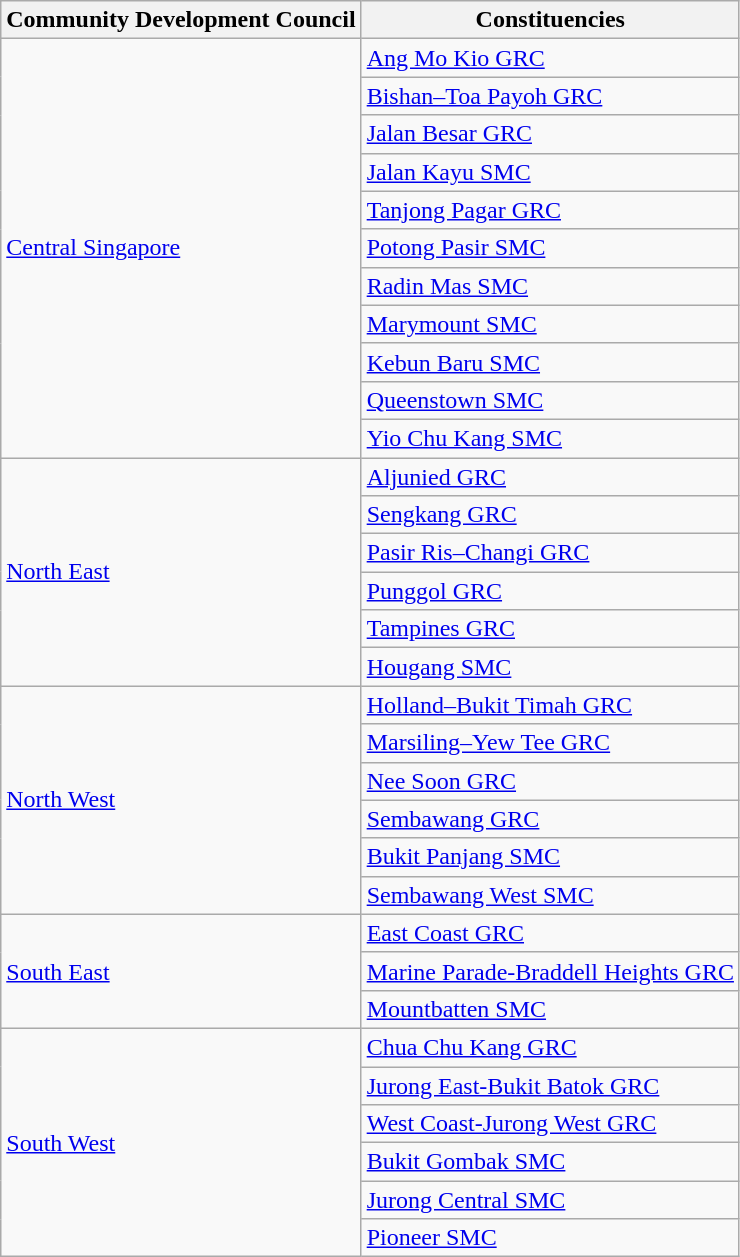<table class="wikitable">
<tr>
<th>Community Development Council</th>
<th>Constituencies</th>
</tr>
<tr>
<td rowspan="11"><a href='#'>Central Singapore</a></td>
<td><a href='#'>Ang Mo Kio GRC</a></td>
</tr>
<tr>
<td><a href='#'>Bishan–Toa Payoh GRC</a></td>
</tr>
<tr>
<td><a href='#'>Jalan Besar GRC</a></td>
</tr>
<tr>
<td><a href='#'>Jalan Kayu SMC</a></td>
</tr>
<tr>
<td><a href='#'>Tanjong Pagar GRC</a></td>
</tr>
<tr>
<td><a href='#'>Potong Pasir SMC</a></td>
</tr>
<tr>
<td><a href='#'>Radin Mas SMC</a></td>
</tr>
<tr>
<td><a href='#'>Marymount SMC</a></td>
</tr>
<tr>
<td><a href='#'>Kebun Baru SMC</a></td>
</tr>
<tr>
<td><a href='#'>Queenstown SMC</a></td>
</tr>
<tr>
<td><a href='#'>Yio Chu Kang SMC</a></td>
</tr>
<tr>
<td rowspan="6"><a href='#'>North East</a></td>
<td><a href='#'>Aljunied GRC</a></td>
</tr>
<tr>
<td><a href='#'>Sengkang GRC</a></td>
</tr>
<tr>
<td><a href='#'>Pasir Ris–Changi GRC</a></td>
</tr>
<tr>
<td><a href='#'>Punggol GRC</a></td>
</tr>
<tr>
<td><a href='#'>Tampines GRC</a></td>
</tr>
<tr>
<td><a href='#'>Hougang SMC</a></td>
</tr>
<tr>
<td rowspan="6"><a href='#'>North West</a></td>
<td><a href='#'>Holland–Bukit Timah GRC</a></td>
</tr>
<tr>
<td><a href='#'>Marsiling–Yew Tee GRC</a></td>
</tr>
<tr>
<td><a href='#'>Nee Soon GRC</a></td>
</tr>
<tr>
<td><a href='#'>Sembawang GRC</a></td>
</tr>
<tr>
<td><a href='#'>Bukit Panjang SMC</a></td>
</tr>
<tr>
<td><a href='#'>Sembawang West SMC</a></td>
</tr>
<tr>
<td rowspan="3"><a href='#'>South East</a></td>
<td><a href='#'>East Coast GRC</a></td>
</tr>
<tr>
<td><a href='#'>Marine Parade-Braddell Heights GRC</a></td>
</tr>
<tr>
<td><a href='#'>Mountbatten SMC</a></td>
</tr>
<tr>
<td rowspan="8"><a href='#'>South West</a></td>
<td><a href='#'>Chua Chu Kang GRC</a></td>
</tr>
<tr>
<td><a href='#'>Jurong East-Bukit Batok GRC</a></td>
</tr>
<tr>
<td><a href='#'>West Coast-Jurong West GRC</a></td>
</tr>
<tr>
<td><a href='#'>Bukit Gombak SMC</a></td>
</tr>
<tr>
<td><a href='#'>Jurong Central SMC</a></td>
</tr>
<tr>
<td><a href='#'>Pioneer SMC</a></td>
</tr>
</table>
